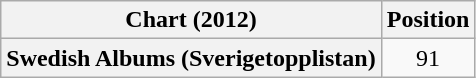<table class="wikitable plainrowheaders" style="text-align:center">
<tr>
<th>Chart (2012)</th>
<th>Position</th>
</tr>
<tr>
<th scope="row">Swedish Albums (Sverigetopplistan)</th>
<td>91</td>
</tr>
</table>
